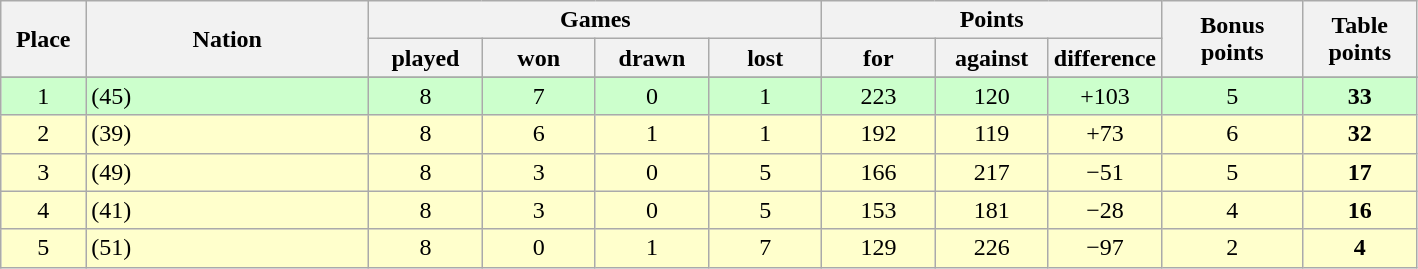<table class="wikitable">
<tr>
<th rowspan=2 width="6%">Place</th>
<th rowspan=2 width="20%">Nation</th>
<th colspan=4 width="40%">Games</th>
<th colspan=3 width="24%">Points</th>
<th rowspan=2 width="10%">Bonus<br>points</th>
<th rowspan=2 width="10%">Table<br>points</th>
</tr>
<tr>
<th width="8%">played</th>
<th width="8%">won</th>
<th width="8%">drawn</th>
<th width="8%">lost</th>
<th width="8%">for</th>
<th width="8%">against</th>
<th width="8%">difference</th>
</tr>
<tr>
</tr>
<tr align=center bgcolor="#ccffcc">
<td>1</td>
<td align=left> (45)</td>
<td>8</td>
<td>7</td>
<td>0</td>
<td>1</td>
<td>223</td>
<td>120</td>
<td>+103</td>
<td>5</td>
<td><strong>33</strong></td>
</tr>
<tr align=center bgcolor="#ffffcc">
<td>2</td>
<td align=left> (39)</td>
<td>8</td>
<td>6</td>
<td>1</td>
<td>1</td>
<td>192</td>
<td>119</td>
<td>+73</td>
<td>6</td>
<td><strong>32</strong></td>
</tr>
<tr align=center bgcolor="#ffffcc">
<td>3</td>
<td align=left> (49)</td>
<td>8</td>
<td>3</td>
<td>0</td>
<td>5</td>
<td>166</td>
<td>217</td>
<td>−51</td>
<td>5</td>
<td><strong>17</strong></td>
</tr>
<tr align=center bgcolor="#ffffcc">
<td>4</td>
<td align=left> (41)</td>
<td>8</td>
<td>3</td>
<td>0</td>
<td>5</td>
<td>153</td>
<td>181</td>
<td>−28</td>
<td>4</td>
<td><strong>16</strong></td>
</tr>
<tr align=center bgcolor="#ffffcc">
<td>5</td>
<td align=left> (51)</td>
<td>8</td>
<td>0</td>
<td>1</td>
<td>7</td>
<td>129</td>
<td>226</td>
<td>−97</td>
<td>2</td>
<td><strong>4</strong></td>
</tr>
</table>
